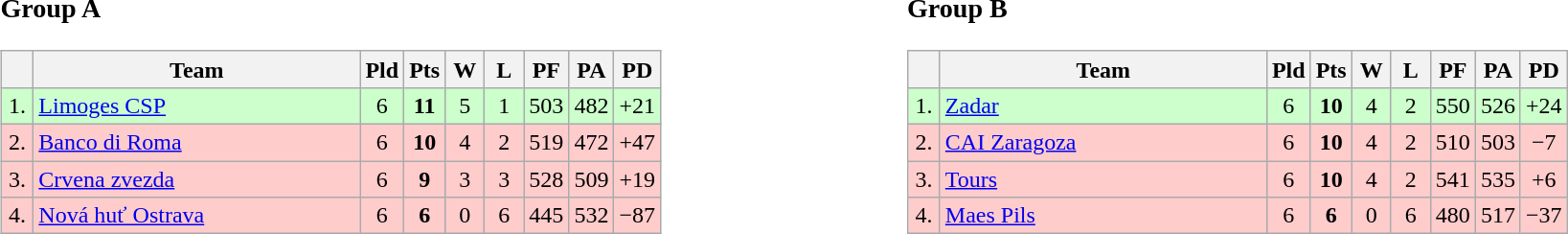<table>
<tr>
<td style="vertical-align:top; width:33%;"><br><h3>Group A</h3><table class="wikitable" style="text-align:center">
<tr>
<th width=15></th>
<th width=220>Team</th>
<th width=20>Pld</th>
<th width=20>Pts</th>
<th width=20>W</th>
<th width=20>L</th>
<th width=20>PF</th>
<th width=20>PA</th>
<th width=20>PD</th>
</tr>
<tr style="background: #ccffcc;">
<td>1.</td>
<td align=left> <a href='#'>Limoges CSP</a></td>
<td>6</td>
<td><strong>11</strong></td>
<td>5</td>
<td>1</td>
<td>503</td>
<td>482</td>
<td>+21</td>
</tr>
<tr style="background: #ffcccc;">
<td>2.</td>
<td align=left> <a href='#'>Banco di Roma</a></td>
<td>6</td>
<td><strong>10</strong></td>
<td>4</td>
<td>2</td>
<td>519</td>
<td>472</td>
<td>+47</td>
</tr>
<tr style="background: #ffcccc;">
<td>3.</td>
<td align=left> <a href='#'>Crvena zvezda</a></td>
<td>6</td>
<td><strong>9</strong></td>
<td>3</td>
<td>3</td>
<td>528</td>
<td>509</td>
<td>+19</td>
</tr>
<tr style="background: #ffcccc;">
<td>4.</td>
<td align=left> <a href='#'>Nová huť Ostrava</a></td>
<td>6</td>
<td><strong>6</strong></td>
<td>0</td>
<td>6</td>
<td>445</td>
<td>532</td>
<td>−87</td>
</tr>
</table>
</td>
<td style="vertical-align:top; width:33%;"><br><h3>Group B</h3><table class="wikitable" style="text-align:center">
<tr>
<th width=15></th>
<th width=220>Team</th>
<th width=20>Pld</th>
<th width=20>Pts</th>
<th width=20>W</th>
<th width=20>L</th>
<th width=20>PF</th>
<th width=20>PA</th>
<th width=20>PD</th>
</tr>
<tr style="background: #ccffcc;">
<td>1.</td>
<td align=left> <a href='#'>Zadar</a></td>
<td>6</td>
<td><strong>10</strong></td>
<td>4</td>
<td>2</td>
<td>550</td>
<td>526</td>
<td>+24</td>
</tr>
<tr style="background: #ffcccc;">
<td>2.</td>
<td align=left> <a href='#'>CAI Zaragoza</a></td>
<td>6</td>
<td><strong>10</strong></td>
<td>4</td>
<td>2</td>
<td>510</td>
<td>503</td>
<td>−7</td>
</tr>
<tr style="background: #ffcccc;">
<td>3.</td>
<td align=left> <a href='#'>Tours</a></td>
<td>6</td>
<td><strong>10</strong></td>
<td>4</td>
<td>2</td>
<td>541</td>
<td>535</td>
<td>+6</td>
</tr>
<tr style="background: #ffcccc;">
<td>4.</td>
<td align=left> <a href='#'>Maes Pils</a></td>
<td>6</td>
<td><strong>6</strong></td>
<td>0</td>
<td>6</td>
<td>480</td>
<td>517</td>
<td>−37</td>
</tr>
</table>
</td>
</tr>
</table>
